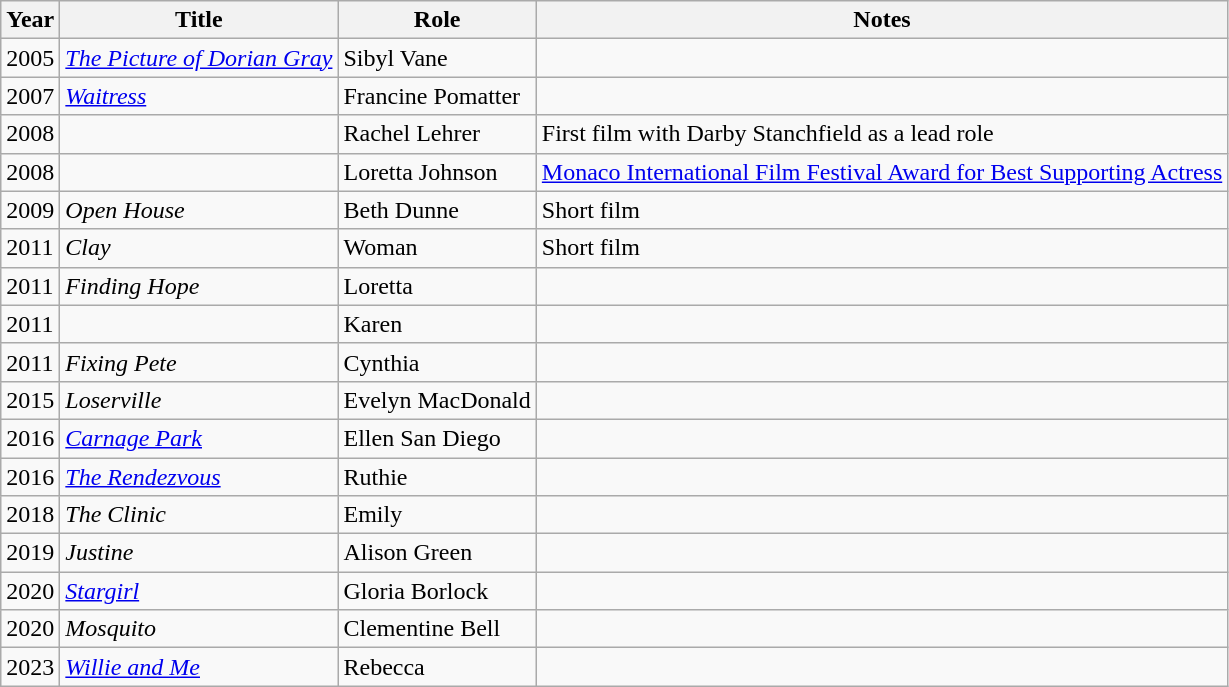<table class="wikitable sortable">
<tr>
<th>Year</th>
<th>Title</th>
<th>Role</th>
<th class="unsortable">Notes</th>
</tr>
<tr>
<td>2005</td>
<td><em><a href='#'>The Picture of Dorian Gray</a></em></td>
<td>Sibyl Vane</td>
<td></td>
</tr>
<tr>
<td>2007</td>
<td><em><a href='#'>Waitress</a></em></td>
<td>Francine Pomatter</td>
<td></td>
</tr>
<tr>
<td>2008</td>
<td><em></em></td>
<td>Rachel Lehrer</td>
<td>First film with Darby Stanchfield as a lead role</td>
</tr>
<tr>
<td>2008</td>
<td><em></em></td>
<td>Loretta Johnson</td>
<td><a href='#'>Monaco International Film Festival Award for Best Supporting Actress</a></td>
</tr>
<tr>
<td>2009</td>
<td><em>Open House</em></td>
<td>Beth Dunne</td>
<td>Short film</td>
</tr>
<tr>
<td>2011</td>
<td><em>Clay</em></td>
<td>Woman</td>
<td>Short film</td>
</tr>
<tr>
<td>2011</td>
<td><em>Finding Hope</em></td>
<td>Loretta</td>
<td></td>
</tr>
<tr>
<td>2011</td>
<td><em></em></td>
<td>Karen</td>
<td></td>
</tr>
<tr>
<td>2011</td>
<td><em>Fixing Pete</em></td>
<td>Cynthia</td>
<td></td>
</tr>
<tr>
<td>2015</td>
<td><em>Loserville</em></td>
<td>Evelyn MacDonald</td>
<td></td>
</tr>
<tr>
<td>2016</td>
<td><em><a href='#'>Carnage Park</a></em></td>
<td>Ellen San Diego</td>
<td></td>
</tr>
<tr>
<td>2016</td>
<td><em><a href='#'>The Rendezvous</a></em></td>
<td>Ruthie</td>
<td></td>
</tr>
<tr>
<td>2018</td>
<td><em>The Clinic</em></td>
<td>Emily</td>
<td></td>
</tr>
<tr>
<td>2019</td>
<td><em>Justine</em></td>
<td>Alison Green</td>
<td></td>
</tr>
<tr>
<td>2020</td>
<td><em><a href='#'>Stargirl</a></em></td>
<td>Gloria Borlock</td>
<td></td>
</tr>
<tr>
<td>2020</td>
<td><em>Mosquito</em></td>
<td>Clementine Bell</td>
<td></td>
</tr>
<tr>
<td>2023</td>
<td><em><a href='#'>Willie and Me</a></em></td>
<td>Rebecca</td>
<td></td>
</tr>
</table>
